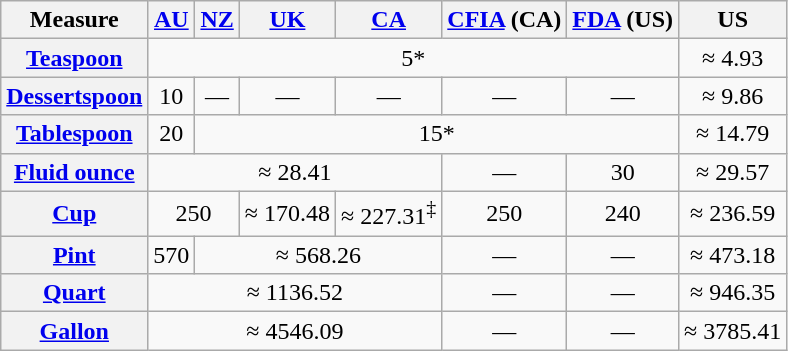<table class="wikitable" style="text-align:center;">
<tr>
<th>Measure</th>
<th title="Australia"><a href='#'>AU</a></th>
<th title="New Zealand"><a href='#'>NZ</a></th>
<th title="United Kingdom"><a href='#'>UK</a></th>
<th title="Canada"><a href='#'>CA</a></th>
<th><a href='#'>CFIA</a> (CA)</th>
<th title="Food and Drug Administration (United States)"><a href='#'>FDA</a> (US)</th>
<th title="United States">US</th>
</tr>
<tr>
<th><a href='#'>Teaspoon</a></th>
<td colspan="6">5*</td>
<td>≈ 4.93</td>
</tr>
<tr>
<th><a href='#'>Dessertspoon</a></th>
<td>10</td>
<td>—</td>
<td>—</td>
<td>—</td>
<td>—</td>
<td>—</td>
<td>≈ 9.86</td>
</tr>
<tr>
<th><a href='#'>Tablespoon</a></th>
<td>20</td>
<td colspan="5">15*</td>
<td>≈ 14.79</td>
</tr>
<tr>
<th><a href='#'>Fluid ounce</a></th>
<td colspan="4">≈ 28.41</td>
<td>—</td>
<td>30</td>
<td>≈ 29.57</td>
</tr>
<tr>
<th><a href='#'>Cup</a></th>
<td colspan="2" align="center">250</td>
<td>≈ 170.48</td>
<td>≈ 227.31<sup>‡</sup></td>
<td>250</td>
<td>240</td>
<td>≈ 236.59</td>
</tr>
<tr>
<th><a href='#'>Pint</a></th>
<td>570</td>
<td colspan="3">≈ 568.26</td>
<td>—</td>
<td>—</td>
<td>≈ 473.18</td>
</tr>
<tr>
<th><a href='#'>Quart</a></th>
<td colspan="4">≈ 1136.52</td>
<td>—</td>
<td>—</td>
<td>≈ 946.35</td>
</tr>
<tr>
<th><a href='#'>Gallon</a></th>
<td colspan="4">≈ 4546.09</td>
<td>—</td>
<td>—</td>
<td>≈ 3785.41</td>
</tr>
</table>
